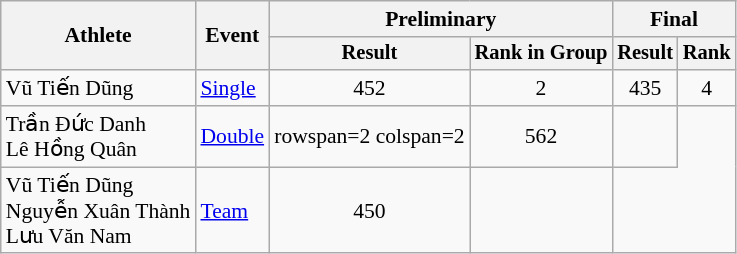<table class=wikitable style=font-size:90%;text-align:center>
<tr>
<th rowspan="2">Athlete</th>
<th rowspan="2">Event</th>
<th colspan="2">Preliminary</th>
<th colspan="2">Final</th>
</tr>
<tr style="font-size:95%">
<th>Result</th>
<th>Rank in Group</th>
<th>Result</th>
<th>Rank</th>
</tr>
<tr>
<td align=left>Vũ Tiến Dũng</td>
<td align=left><a href='#'>Single</a></td>
<td>452</td>
<td>2</td>
<td>435</td>
<td>4</td>
</tr>
<tr>
<td align=left>Trần Đức Danh<br>Lê Hồng Quân</td>
<td align=left><a href='#'>Double</a></td>
<td>rowspan=2 colspan=2</td>
<td>562</td>
<td></td>
</tr>
<tr>
<td align=left>Vũ Tiến Dũng<br>Nguyễn Xuân Thành<br>Lưu Văn Nam</td>
<td align=left><a href='#'>Team</a></td>
<td>450</td>
<td></td>
</tr>
</table>
